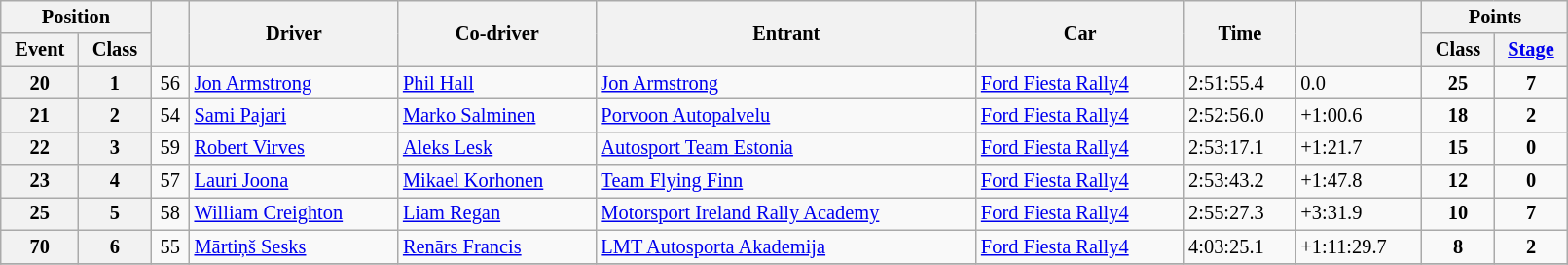<table class="wikitable" width=85% style="font-size: 85%;">
<tr>
<th colspan="2">Position</th>
<th rowspan="2"></th>
<th rowspan="2">Driver</th>
<th rowspan="2">Co-driver</th>
<th rowspan="2">Entrant</th>
<th rowspan="2">Car</th>
<th rowspan="2">Time</th>
<th rowspan="2"></th>
<th colspan="2">Points</th>
</tr>
<tr>
<th>Event</th>
<th>Class</th>
<th>Class</th>
<th><a href='#'>Stage</a></th>
</tr>
<tr>
<th>20</th>
<th>1</th>
<td align="center">56</td>
<td><a href='#'>Jon Armstrong</a></td>
<td><a href='#'>Phil Hall</a></td>
<td><a href='#'>Jon Armstrong</a></td>
<td><a href='#'>Ford Fiesta Rally4</a></td>
<td>2:51:55.4</td>
<td>0.0</td>
<td align="center"><strong>25</strong></td>
<td align="center"><strong>7</strong></td>
</tr>
<tr>
<th>21</th>
<th>2</th>
<td align="center">54</td>
<td><a href='#'>Sami Pajari</a></td>
<td><a href='#'>Marko Salminen</a></td>
<td><a href='#'>Porvoon Autopalvelu</a></td>
<td><a href='#'>Ford Fiesta Rally4</a></td>
<td>2:52:56.0</td>
<td>+1:00.6</td>
<td align="center"><strong>18</strong></td>
<td align="center"><strong>2</strong></td>
</tr>
<tr>
<th>22</th>
<th>3</th>
<td align="center">59</td>
<td><a href='#'>Robert Virves</a></td>
<td><a href='#'>Aleks Lesk</a></td>
<td><a href='#'>Autosport Team Estonia</a></td>
<td><a href='#'>Ford Fiesta Rally4</a></td>
<td>2:53:17.1</td>
<td>+1:21.7</td>
<td align="center"><strong>15</strong></td>
<td align="center"><strong>0</strong></td>
</tr>
<tr>
<th>23</th>
<th>4</th>
<td align="center">57</td>
<td><a href='#'>Lauri Joona</a></td>
<td><a href='#'>Mikael Korhonen</a></td>
<td><a href='#'>Team Flying Finn</a></td>
<td><a href='#'>Ford Fiesta Rally4</a></td>
<td>2:53:43.2</td>
<td>+1:47.8</td>
<td align="center"><strong>12</strong></td>
<td align="center"><strong>0</strong></td>
</tr>
<tr>
<th>25</th>
<th>5</th>
<td align="center">58</td>
<td><a href='#'>William Creighton</a></td>
<td><a href='#'>Liam Regan</a></td>
<td><a href='#'>Motorsport Ireland Rally Academy</a></td>
<td><a href='#'>Ford Fiesta Rally4</a></td>
<td>2:55:27.3</td>
<td>+3:31.9</td>
<td align="center"><strong>10</strong></td>
<td align="center"><strong>7</strong></td>
</tr>
<tr>
<th>70</th>
<th>6</th>
<td align="center">55</td>
<td><a href='#'>Mārtiņš Sesks</a></td>
<td><a href='#'>Renārs Francis</a></td>
<td><a href='#'>LMT Autosporta Akademija</a></td>
<td><a href='#'>Ford Fiesta Rally4</a></td>
<td>4:03:25.1</td>
<td>+1:11:29.7</td>
<td align="center"><strong>8</strong></td>
<td align="center"><strong>2</strong></td>
</tr>
<tr>
</tr>
</table>
